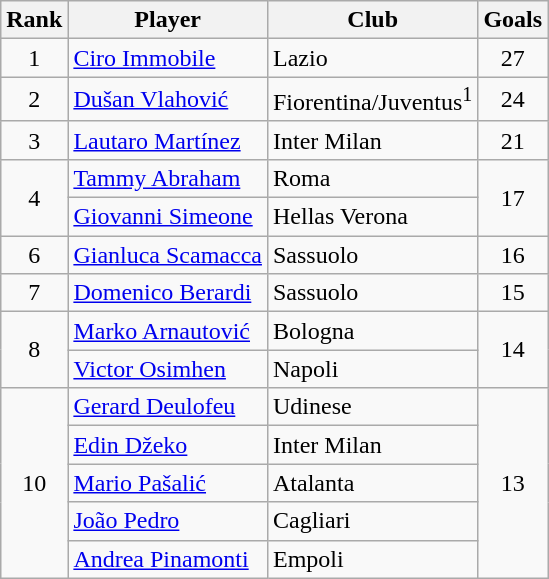<table class="wikitable" style="text-align:center">
<tr>
<th>Rank</th>
<th>Player</th>
<th>Club</th>
<th>Goals</th>
</tr>
<tr>
<td>1</td>
<td align="left"> <a href='#'>Ciro Immobile</a></td>
<td align="left">Lazio</td>
<td>27</td>
</tr>
<tr>
<td>2</td>
<td align="left"> <a href='#'>Dušan Vlahović</a></td>
<td align="left">Fiorentina/Juventus<sup>1</sup></td>
<td>24</td>
</tr>
<tr>
<td>3</td>
<td align="left"> <a href='#'>Lautaro Martínez</a></td>
<td align="left">Inter Milan</td>
<td>21</td>
</tr>
<tr>
<td rowspan=2>4</td>
<td align="left"> <a href='#'>Tammy Abraham</a></td>
<td align="left">Roma</td>
<td rowspan=2>17</td>
</tr>
<tr>
<td align="left"> <a href='#'>Giovanni Simeone</a></td>
<td align="left">Hellas Verona</td>
</tr>
<tr>
<td>6</td>
<td align="left"> <a href='#'>Gianluca Scamacca</a></td>
<td align="left">Sassuolo</td>
<td>16</td>
</tr>
<tr>
<td>7</td>
<td align="left"> <a href='#'>Domenico Berardi</a></td>
<td align="left">Sassuolo</td>
<td>15</td>
</tr>
<tr>
<td rowspan=2>8</td>
<td align="left"> <a href='#'>Marko Arnautović</a></td>
<td align="left">Bologna</td>
<td rowspan=2>14</td>
</tr>
<tr>
<td align="left"> <a href='#'>Victor Osimhen</a></td>
<td align="left">Napoli</td>
</tr>
<tr>
<td rowspan=5>10</td>
<td align="left"> <a href='#'>Gerard Deulofeu</a></td>
<td align="left">Udinese</td>
<td rowspan=5>13</td>
</tr>
<tr>
<td align="left"> <a href='#'>Edin Džeko</a></td>
<td align="left">Inter Milan</td>
</tr>
<tr>
<td align="left"> <a href='#'>Mario Pašalić</a></td>
<td align="left">Atalanta</td>
</tr>
<tr>
<td align="left"> <a href='#'>João Pedro</a></td>
<td align="left">Cagliari</td>
</tr>
<tr>
<td align="left"> <a href='#'>Andrea Pinamonti</a></td>
<td align="left">Empoli</td>
</tr>
</table>
